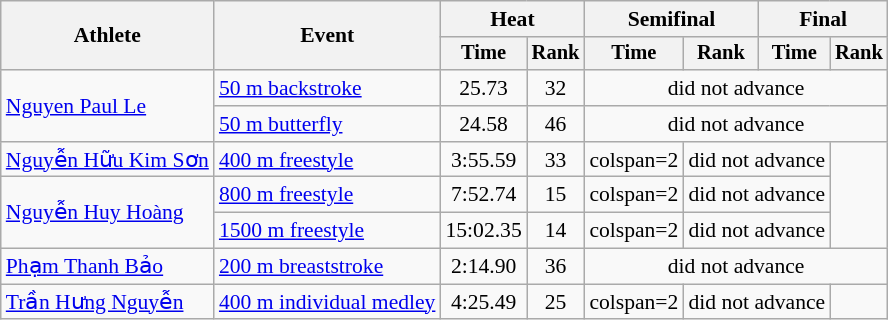<table class="wikitable" style="text-align:center; font-size:90%">
<tr>
<th rowspan="2">Athlete</th>
<th rowspan="2">Event</th>
<th colspan="2">Heat</th>
<th colspan="2">Semifinal</th>
<th colspan="2">Final</th>
</tr>
<tr style="font-size:95%">
<th>Time</th>
<th>Rank</th>
<th>Time</th>
<th>Rank</th>
<th>Time</th>
<th>Rank</th>
</tr>
<tr>
<td align=left rowspan=2><a href='#'>Nguyen Paul Le</a></td>
<td align=left><a href='#'>50 m backstroke</a></td>
<td>25.73</td>
<td>32</td>
<td colspan=4>did not advance</td>
</tr>
<tr>
<td align=left><a href='#'>50 m butterfly</a></td>
<td>24.58</td>
<td>46</td>
<td colspan=4>did not advance</td>
</tr>
<tr>
<td align=left><a href='#'>Nguyễn Hữu Kim Sơn</a></td>
<td align=left><a href='#'>400 m freestyle</a></td>
<td>3:55.59</td>
<td>33</td>
<td>colspan=2 </td>
<td colspan=2>did not advance</td>
</tr>
<tr>
<td align=left rowspan=2><a href='#'>Nguyễn Huy Hoàng</a></td>
<td align=left><a href='#'>800 m freestyle</a></td>
<td>7:52.74</td>
<td>15</td>
<td>colspan=2 </td>
<td colspan=2>did not advance</td>
</tr>
<tr>
<td align=left><a href='#'>1500 m freestyle</a></td>
<td>15:02.35</td>
<td>14</td>
<td>colspan=2 </td>
<td colspan=2>did not advance</td>
</tr>
<tr>
<td align=left><a href='#'>Phạm Thanh Bảo</a></td>
<td align=left><a href='#'>200 m breaststroke</a></td>
<td>2:14.90</td>
<td>36</td>
<td colspan=4>did not advance</td>
</tr>
<tr>
<td align=left><a href='#'>Trần Hưng Nguyễn</a></td>
<td align=left><a href='#'>400 m individual medley</a></td>
<td>4:25.49</td>
<td>25</td>
<td>colspan=2 </td>
<td colspan=2>did not advance</td>
</tr>
</table>
